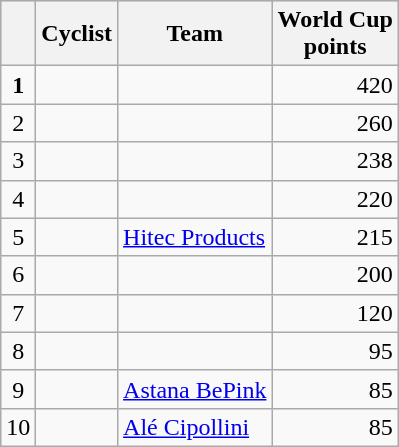<table class="wikitable">
<tr style="background:#ccccff;">
<th></th>
<th>Cyclist</th>
<th>Team</th>
<th>World Cup<br>points</th>
</tr>
<tr>
<td align=center><strong>1</strong></td>
<td> </td>
<td></td>
<td align=right>420</td>
</tr>
<tr>
<td align=center>2</td>
<td></td>
<td></td>
<td align=right>260</td>
</tr>
<tr>
<td align=center>3</td>
<td></td>
<td></td>
<td align=right>238</td>
</tr>
<tr>
<td align=center>4</td>
<td></td>
<td></td>
<td align=right>220</td>
</tr>
<tr>
<td align=center>5</td>
<td></td>
<td><a href='#'>Hitec Products</a></td>
<td align=right>215</td>
</tr>
<tr>
<td align=center>6</td>
<td></td>
<td></td>
<td align=right>200</td>
</tr>
<tr>
<td align=center>7</td>
<td></td>
<td></td>
<td align=right>120</td>
</tr>
<tr>
<td align=center>8</td>
<td></td>
<td></td>
<td align=right>95</td>
</tr>
<tr>
<td align=center>9</td>
<td></td>
<td><a href='#'>Astana BePink</a></td>
<td align=right>85</td>
</tr>
<tr>
<td align=center>10</td>
<td></td>
<td><a href='#'>Alé Cipollini</a></td>
<td align=right>85</td>
</tr>
</table>
